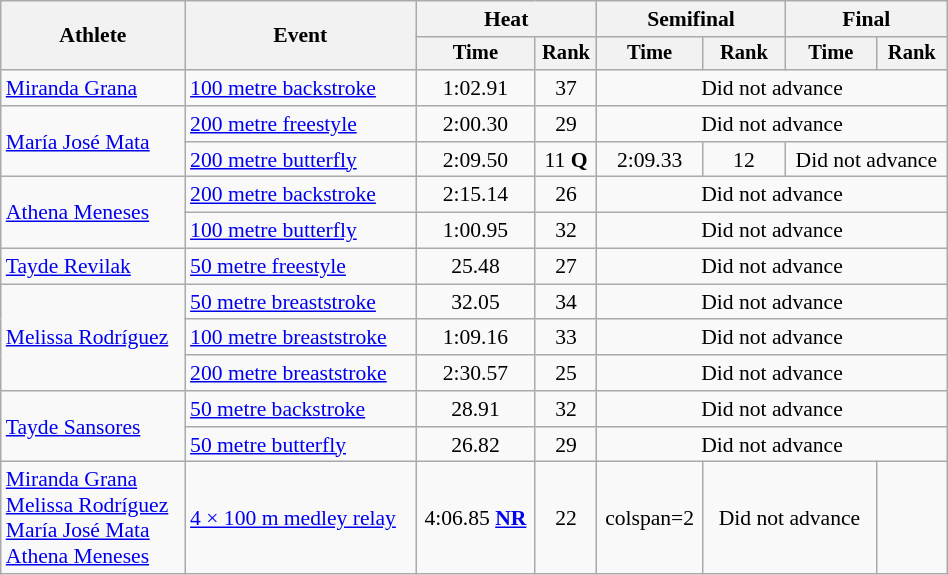<table class="wikitable" style="text-align:center; font-size:90%; width:50%;">
<tr>
<th rowspan="2">Athlete</th>
<th rowspan="2">Event</th>
<th colspan="2">Heat</th>
<th colspan="2">Semifinal</th>
<th colspan="2">Final</th>
</tr>
<tr style="font-size:95%">
<th>Time</th>
<th>Rank</th>
<th>Time</th>
<th>Rank</th>
<th>Time</th>
<th>Rank</th>
</tr>
<tr align=center>
<td align=left><a href='#'>Miranda Grana</a></td>
<td align=left><a href='#'>100 metre backstroke</a></td>
<td>1:02.91</td>
<td>37</td>
<td colspan=4>Did not advance</td>
</tr>
<tr>
<td align=left rowspan=2><a href='#'>María José Mata</a></td>
<td align=left><a href='#'>200 metre freestyle</a></td>
<td>2:00.30</td>
<td>29</td>
<td colspan=4>Did not advance</td>
</tr>
<tr>
<td align=left><a href='#'>200 metre butterfly</a></td>
<td>2:09.50</td>
<td>11 <strong>Q</strong></td>
<td>2:09.33</td>
<td>12</td>
<td colspan="2">Did not advance</td>
</tr>
<tr>
<td align=left rowspan=2><a href='#'>Athena Meneses</a></td>
<td align=left><a href='#'>200 metre backstroke</a></td>
<td>2:15.14</td>
<td>26</td>
<td colspan=4>Did not advance</td>
</tr>
<tr>
<td align=left><a href='#'>100 metre butterfly</a></td>
<td>1:00.95</td>
<td>32</td>
<td colspan=4>Did not advance</td>
</tr>
<tr>
<td align=left><a href='#'>Tayde Revilak</a></td>
<td align=left><a href='#'>50 metre freestyle</a></td>
<td>25.48</td>
<td>27</td>
<td colspan=4>Did not advance</td>
</tr>
<tr>
<td align=left rowspan=3><a href='#'>Melissa Rodríguez</a></td>
<td align=left><a href='#'>50 metre breaststroke</a></td>
<td>32.05</td>
<td>34</td>
<td colspan=4>Did not advance</td>
</tr>
<tr>
<td align=left><a href='#'>100 metre breaststroke</a></td>
<td>1:09.16</td>
<td>33</td>
<td colspan=4>Did not advance</td>
</tr>
<tr>
<td align=left><a href='#'>200 metre breaststroke</a></td>
<td>2:30.57</td>
<td>25</td>
<td colspan=4>Did not advance</td>
</tr>
<tr>
<td align=left rowspan=2><a href='#'>Tayde Sansores</a></td>
<td align=left><a href='#'>50 metre backstroke</a></td>
<td>28.91</td>
<td>32</td>
<td colspan=4>Did not advance</td>
</tr>
<tr>
<td align=left><a href='#'>50 metre butterfly</a></td>
<td>26.82</td>
<td>29</td>
<td colspan=4>Did not advance</td>
</tr>
<tr>
<td align=left><a href='#'>Miranda Grana</a><br><a href='#'>Melissa Rodríguez</a><br><a href='#'>María José Mata</a> <br><a href='#'>Athena Meneses</a></td>
<td align=left><a href='#'>4 × 100 m medley relay</a></td>
<td>4:06.85 <strong><a href='#'>NR</a></strong></td>
<td>22</td>
<td>colspan=2 </td>
<td colspan=2>Did not advance</td>
</tr>
</table>
